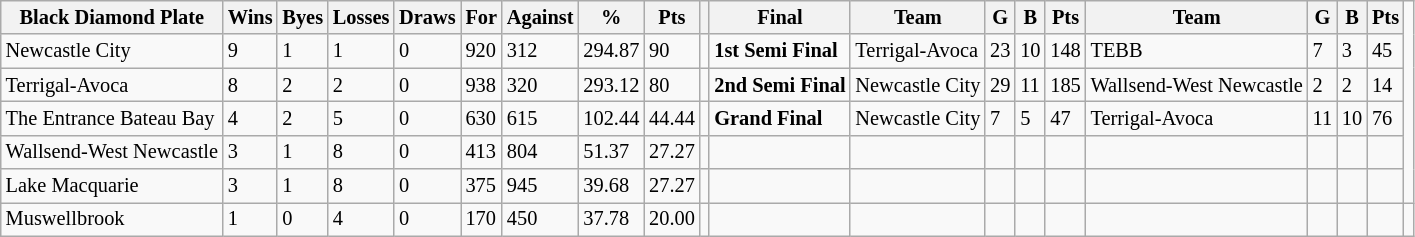<table style="font-size: 85%; text-align: left;" class="wikitable">
<tr>
<th>Black Diamond Plate</th>
<th>Wins</th>
<th>Byes</th>
<th>Losses</th>
<th>Draws</th>
<th>For</th>
<th>Against</th>
<th>%</th>
<th>Pts</th>
<th></th>
<th>Final</th>
<th>Team</th>
<th>G</th>
<th>B</th>
<th>Pts</th>
<th>Team</th>
<th>G</th>
<th>B</th>
<th>Pts</th>
</tr>
<tr>
<td>Newcastle City</td>
<td>9</td>
<td>1</td>
<td>1</td>
<td>0</td>
<td>920</td>
<td>312</td>
<td>294.87</td>
<td>90</td>
<td></td>
<td><strong>1st Semi Final</strong></td>
<td>Terrigal-Avoca</td>
<td>23</td>
<td>10</td>
<td>148</td>
<td>TEBB</td>
<td>7</td>
<td>3</td>
<td>45</td>
</tr>
<tr>
<td>Terrigal-Avoca</td>
<td>8</td>
<td>2</td>
<td>2</td>
<td>0</td>
<td>938</td>
<td>320</td>
<td>293.12</td>
<td>80</td>
<td></td>
<td><strong>2nd Semi Final</strong></td>
<td>Newcastle City</td>
<td>29</td>
<td>11</td>
<td>185</td>
<td>Wallsend-West Newcastle</td>
<td>2</td>
<td>2</td>
<td>14</td>
</tr>
<tr>
<td>The Entrance Bateau Bay</td>
<td>4</td>
<td>2</td>
<td>5</td>
<td>0</td>
<td>630</td>
<td>615</td>
<td>102.44</td>
<td>44.44</td>
<td></td>
<td><strong>Grand Final</strong></td>
<td>Newcastle City</td>
<td>7</td>
<td>5</td>
<td>47</td>
<td>Terrigal-Avoca</td>
<td>11</td>
<td>10</td>
<td>76</td>
</tr>
<tr>
<td>Wallsend-West Newcastle</td>
<td>3</td>
<td>1</td>
<td>8</td>
<td>0</td>
<td>413</td>
<td>804</td>
<td>51.37</td>
<td>27.27</td>
<td></td>
<td></td>
<td></td>
<td></td>
<td></td>
<td></td>
<td></td>
<td></td>
<td></td>
<td></td>
</tr>
<tr>
<td>Lake Macquarie</td>
<td>3</td>
<td>1</td>
<td>8</td>
<td>0</td>
<td>375</td>
<td>945</td>
<td>39.68</td>
<td>27.27</td>
<td></td>
<td></td>
<td></td>
<td></td>
<td></td>
<td></td>
<td></td>
<td></td>
<td></td>
<td></td>
</tr>
<tr>
<td>Muswellbrook</td>
<td>1</td>
<td>0</td>
<td>4</td>
<td>0</td>
<td>170</td>
<td>450</td>
<td>37.78</td>
<td>20.00</td>
<td></td>
<td></td>
<td></td>
<td></td>
<td></td>
<td></td>
<td></td>
<td></td>
<td></td>
<td></td>
<td></td>
</tr>
</table>
